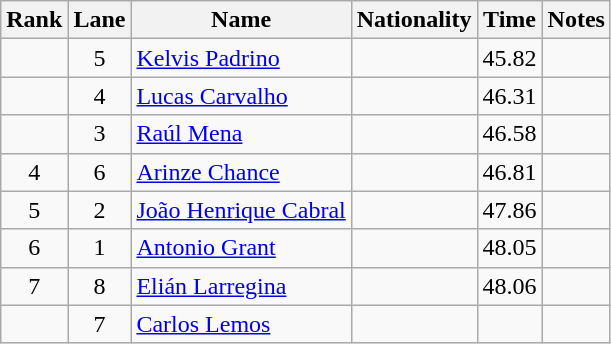<table class="wikitable sortable" style="text-align:center">
<tr>
<th>Rank</th>
<th>Lane</th>
<th>Name</th>
<th>Nationality</th>
<th>Time</th>
<th>Notes</th>
</tr>
<tr>
<td></td>
<td>5</td>
<td align=left><a href='#'>Kelvis Padrino</a></td>
<td align=left></td>
<td>45.82</td>
<td></td>
</tr>
<tr>
<td></td>
<td>4</td>
<td align=left><a href='#'>Lucas Carvalho</a></td>
<td align=left></td>
<td>46.31</td>
<td></td>
</tr>
<tr>
<td></td>
<td>3</td>
<td align=left><a href='#'>Raúl Mena</a></td>
<td align=left></td>
<td>46.58</td>
<td></td>
</tr>
<tr>
<td>4</td>
<td>6</td>
<td align=left><a href='#'>Arinze Chance</a></td>
<td align=left></td>
<td>46.81</td>
<td></td>
</tr>
<tr>
<td>5</td>
<td>2</td>
<td align=left><a href='#'>João Henrique Cabral</a></td>
<td align=left></td>
<td>47.86</td>
<td></td>
</tr>
<tr>
<td>6</td>
<td>1</td>
<td align=left><a href='#'>Antonio Grant</a></td>
<td align=left></td>
<td>48.05</td>
<td></td>
</tr>
<tr>
<td>7</td>
<td>8</td>
<td align=left><a href='#'>Elián Larregina</a></td>
<td align=left></td>
<td>48.06</td>
<td></td>
</tr>
<tr>
<td></td>
<td>7</td>
<td align=left><a href='#'>Carlos Lemos</a></td>
<td align=left></td>
<td></td>
<td></td>
</tr>
</table>
